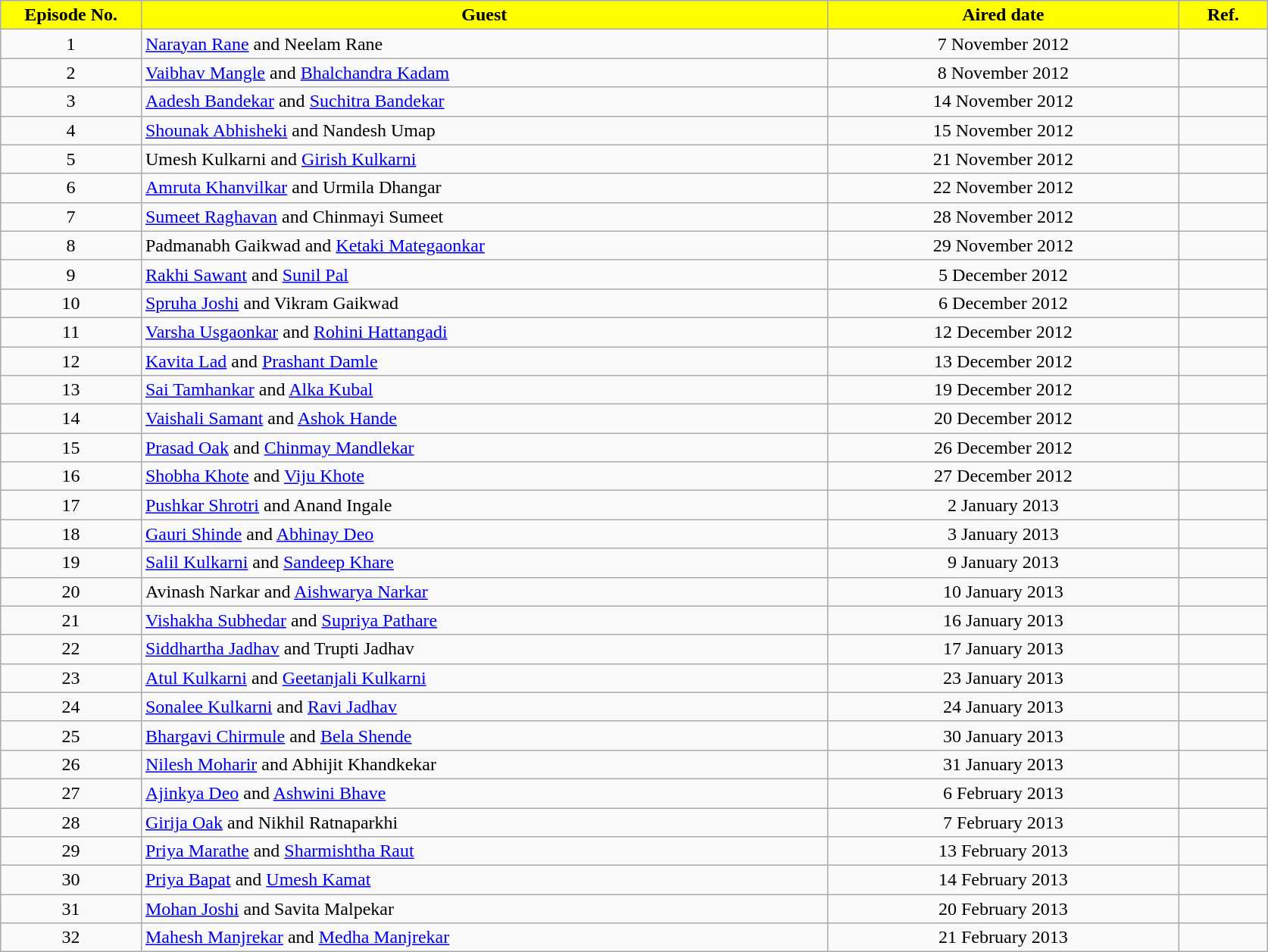<table class="wikitable">
<tr>
<th width=8% style="background:Yellow">Episode No.</th>
<th width=39% style="background:Yellow">Guest</th>
<th width=20% style="background:Yellow">Aired date</th>
<th width=5% style="background:Yellow">Ref.</th>
</tr>
<tr>
<td style="text-align: center;">1</td>
<td><a href='#'>Narayan Rane</a> and Neelam Rane</td>
<td style="text-align: center;">7 November 2012</td>
<td style="text-align: center;"></td>
</tr>
<tr>
<td style="text-align: center;">2</td>
<td><a href='#'>Vaibhav Mangle</a> and <a href='#'>Bhalchandra Kadam</a></td>
<td style="text-align: center;">8 November 2012</td>
<td style="text-align: center;"></td>
</tr>
<tr>
<td style="text-align: center;">3</td>
<td><a href='#'>Aadesh Bandekar</a> and <a href='#'>Suchitra Bandekar</a></td>
<td style="text-align: center;">14 November 2012</td>
<td style="text-align: center;"></td>
</tr>
<tr>
<td style="text-align: center;">4</td>
<td><a href='#'>Shounak Abhisheki</a> and Nandesh Umap</td>
<td style="text-align: center;">15 November 2012</td>
<td style="text-align: center;"></td>
</tr>
<tr>
<td style="text-align: center;">5</td>
<td>Umesh Kulkarni and <a href='#'>Girish Kulkarni</a></td>
<td style="text-align: center;">21 November 2012</td>
<td style="text-align: center;"></td>
</tr>
<tr>
<td style="text-align: center;">6</td>
<td><a href='#'>Amruta Khanvilkar</a> and Urmila Dhangar</td>
<td style="text-align: center;">22 November 2012</td>
<td style="text-align: center;"></td>
</tr>
<tr>
<td style="text-align: center;">7</td>
<td><a href='#'>Sumeet Raghavan</a> and Chinmayi Sumeet</td>
<td style="text-align: center;">28 November 2012</td>
<td style="text-align: center;"></td>
</tr>
<tr>
<td style="text-align: center;">8</td>
<td>Padmanabh Gaikwad and <a href='#'>Ketaki Mategaonkar</a></td>
<td style="text-align: center;">29 November 2012</td>
<td style="text-align: center;"></td>
</tr>
<tr>
<td style="text-align: center;">9</td>
<td><a href='#'>Rakhi Sawant</a> and <a href='#'>Sunil Pal</a></td>
<td style="text-align: center;">5 December 2012</td>
<td style="text-align: center;"></td>
</tr>
<tr>
<td style="text-align: center;">10</td>
<td><a href='#'>Spruha Joshi</a> and Vikram Gaikwad</td>
<td style="text-align: center;">6 December 2012</td>
<td style="text-align: center;"></td>
</tr>
<tr>
<td style="text-align: center;">11</td>
<td><a href='#'>Varsha Usgaonkar</a> and <a href='#'>Rohini Hattangadi</a></td>
<td style="text-align: center;">12 December 2012</td>
<td style="text-align: center;"></td>
</tr>
<tr>
<td style="text-align: center;">12</td>
<td><a href='#'>Kavita Lad</a> and <a href='#'>Prashant Damle</a></td>
<td style="text-align: center;">13 December 2012</td>
<td style="text-align: center;"></td>
</tr>
<tr>
<td style="text-align: center;">13</td>
<td><a href='#'>Sai Tamhankar</a> and <a href='#'>Alka Kubal</a></td>
<td style="text-align: center;">19 December 2012</td>
<td style="text-align: center;"></td>
</tr>
<tr>
<td style="text-align: center;">14</td>
<td><a href='#'>Vaishali Samant</a> and <a href='#'>Ashok Hande</a></td>
<td style="text-align: center;">20 December 2012</td>
<td style="text-align: center;"></td>
</tr>
<tr>
<td style="text-align: center;">15</td>
<td><a href='#'>Prasad Oak</a> and <a href='#'>Chinmay Mandlekar</a></td>
<td style="text-align: center;">26 December 2012</td>
<td style="text-align: center;"></td>
</tr>
<tr>
<td style="text-align: center;">16</td>
<td><a href='#'>Shobha Khote</a> and <a href='#'>Viju Khote</a></td>
<td style="text-align: center;">27 December 2012</td>
<td style="text-align: center;"></td>
</tr>
<tr>
<td style="text-align: center;">17</td>
<td><a href='#'>Pushkar Shrotri</a> and Anand Ingale</td>
<td style="text-align: center;">2 January 2013</td>
<td style="text-align: center;"></td>
</tr>
<tr>
<td style="text-align: center;">18</td>
<td><a href='#'>Gauri Shinde</a> and <a href='#'>Abhinay Deo</a></td>
<td style="text-align: center;">3 January 2013</td>
<td style="text-align: center;"></td>
</tr>
<tr>
<td style="text-align: center;">19</td>
<td><a href='#'>Salil Kulkarni</a> and <a href='#'>Sandeep Khare</a></td>
<td style="text-align: center;">9 January 2013</td>
<td style="text-align: center;"></td>
</tr>
<tr>
<td style="text-align: center;">20</td>
<td>Avinash Narkar and <a href='#'>Aishwarya Narkar</a></td>
<td style="text-align: center;">10 January 2013</td>
<td style="text-align: center;"></td>
</tr>
<tr>
<td style="text-align: center;">21</td>
<td><a href='#'>Vishakha Subhedar</a> and <a href='#'>Supriya Pathare</a></td>
<td style="text-align: center;">16 January 2013</td>
<td style="text-align: center;"></td>
</tr>
<tr>
<td style="text-align: center;">22</td>
<td><a href='#'>Siddhartha Jadhav</a> and Trupti Jadhav</td>
<td style="text-align: center;">17 January 2013</td>
<td style="text-align: center;"></td>
</tr>
<tr>
<td style="text-align: center;">23</td>
<td><a href='#'>Atul Kulkarni</a> and <a href='#'>Geetanjali Kulkarni</a></td>
<td style="text-align: center;">23 January 2013</td>
<td style="text-align: center;"></td>
</tr>
<tr>
<td style="text-align: center;">24</td>
<td><a href='#'>Sonalee Kulkarni</a> and <a href='#'>Ravi Jadhav</a></td>
<td style="text-align: center;">24 January 2013</td>
<td style="text-align: center;"></td>
</tr>
<tr>
<td style="text-align: center;">25</td>
<td><a href='#'>Bhargavi Chirmule</a> and <a href='#'>Bela Shende</a></td>
<td style="text-align: center;">30 January 2013</td>
<td style="text-align: center;"></td>
</tr>
<tr>
<td style="text-align: center;">26</td>
<td><a href='#'>Nilesh Moharir</a> and Abhijit Khandkekar</td>
<td style="text-align: center;">31 January 2013</td>
<td style="text-align: center;"></td>
</tr>
<tr>
<td style="text-align: center;">27</td>
<td><a href='#'>Ajinkya Deo</a> and <a href='#'>Ashwini Bhave</a></td>
<td style="text-align: center;">6 February 2013</td>
<td style="text-align: center;"></td>
</tr>
<tr>
<td style="text-align: center;">28</td>
<td><a href='#'>Girija Oak</a> and Nikhil Ratnaparkhi</td>
<td style="text-align: center;">7 February 2013</td>
<td style="text-align: center;"></td>
</tr>
<tr>
<td style="text-align: center;">29</td>
<td><a href='#'>Priya Marathe</a> and <a href='#'>Sharmishtha Raut</a></td>
<td style="text-align: center;">13 February 2013</td>
<td style="text-align: center;"></td>
</tr>
<tr>
<td style="text-align: center;">30</td>
<td><a href='#'>Priya Bapat</a> and <a href='#'>Umesh Kamat</a></td>
<td style="text-align: center;">14 February 2013</td>
<td style="text-align: center;"></td>
</tr>
<tr>
<td style="text-align: center;">31</td>
<td><a href='#'>Mohan Joshi</a> and Savita Malpekar</td>
<td style="text-align: center;">20 February 2013</td>
<td style="text-align: center;"></td>
</tr>
<tr>
<td style="text-align: center;">32</td>
<td><a href='#'>Mahesh Manjrekar</a> and <a href='#'>Medha Manjrekar</a></td>
<td style="text-align: center;">21 February 2013</td>
<td style="text-align: center;"></td>
</tr>
</table>
